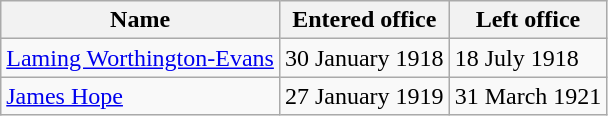<table class="wikitable" style="text-align:left">
<tr>
<th>Name</th>
<th>Entered office</th>
<th>Left office</th>
</tr>
<tr>
<td><a href='#'>Laming Worthington-Evans</a></td>
<td>30 January 1918</td>
<td>18 July 1918</td>
</tr>
<tr>
<td><a href='#'>James Hope</a></td>
<td>27 January 1919</td>
<td>31 March 1921</td>
</tr>
</table>
